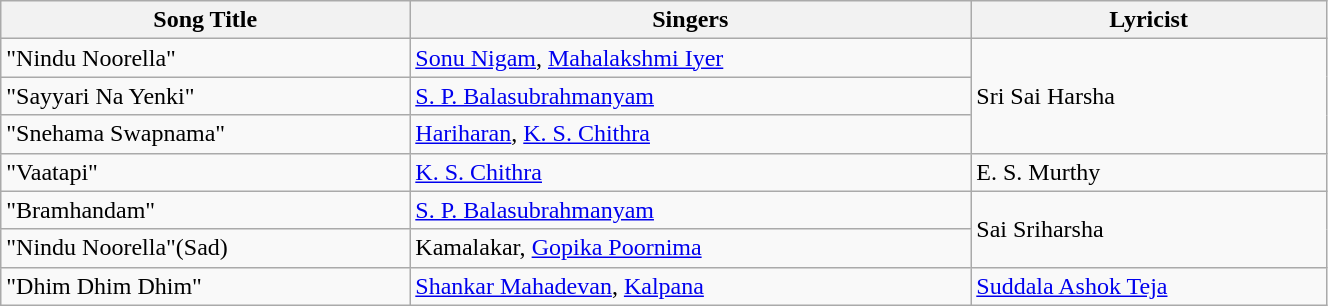<table class="wikitable" style="width:70%;">
<tr>
<th>Song Title</th>
<th>Singers</th>
<th>Lyricist</th>
</tr>
<tr>
<td>"Nindu Noorella"</td>
<td><a href='#'>Sonu Nigam</a>, <a href='#'>Mahalakshmi Iyer</a></td>
<td rowspan="3">Sri Sai Harsha</td>
</tr>
<tr>
<td>"Sayyari Na Yenki"</td>
<td><a href='#'>S. P. Balasubrahmanyam</a></td>
</tr>
<tr>
<td>"Snehama Swapnama"</td>
<td><a href='#'>Hariharan</a>, <a href='#'>K. S. Chithra</a></td>
</tr>
<tr>
<td>"Vaatapi"</td>
<td><a href='#'>K. S. Chithra</a></td>
<td>E. S. Murthy</td>
</tr>
<tr>
<td>"Bramhandam"</td>
<td><a href='#'>S. P. Balasubrahmanyam</a></td>
<td rowspan="2">Sai Sriharsha</td>
</tr>
<tr>
<td>"Nindu Noorella"(Sad)</td>
<td>Kamalakar, <a href='#'>Gopika Poornima</a></td>
</tr>
<tr>
<td>"Dhim Dhim Dhim"</td>
<td><a href='#'>Shankar Mahadevan</a>, <a href='#'>Kalpana</a></td>
<td><a href='#'>Suddala Ashok Teja</a></td>
</tr>
</table>
